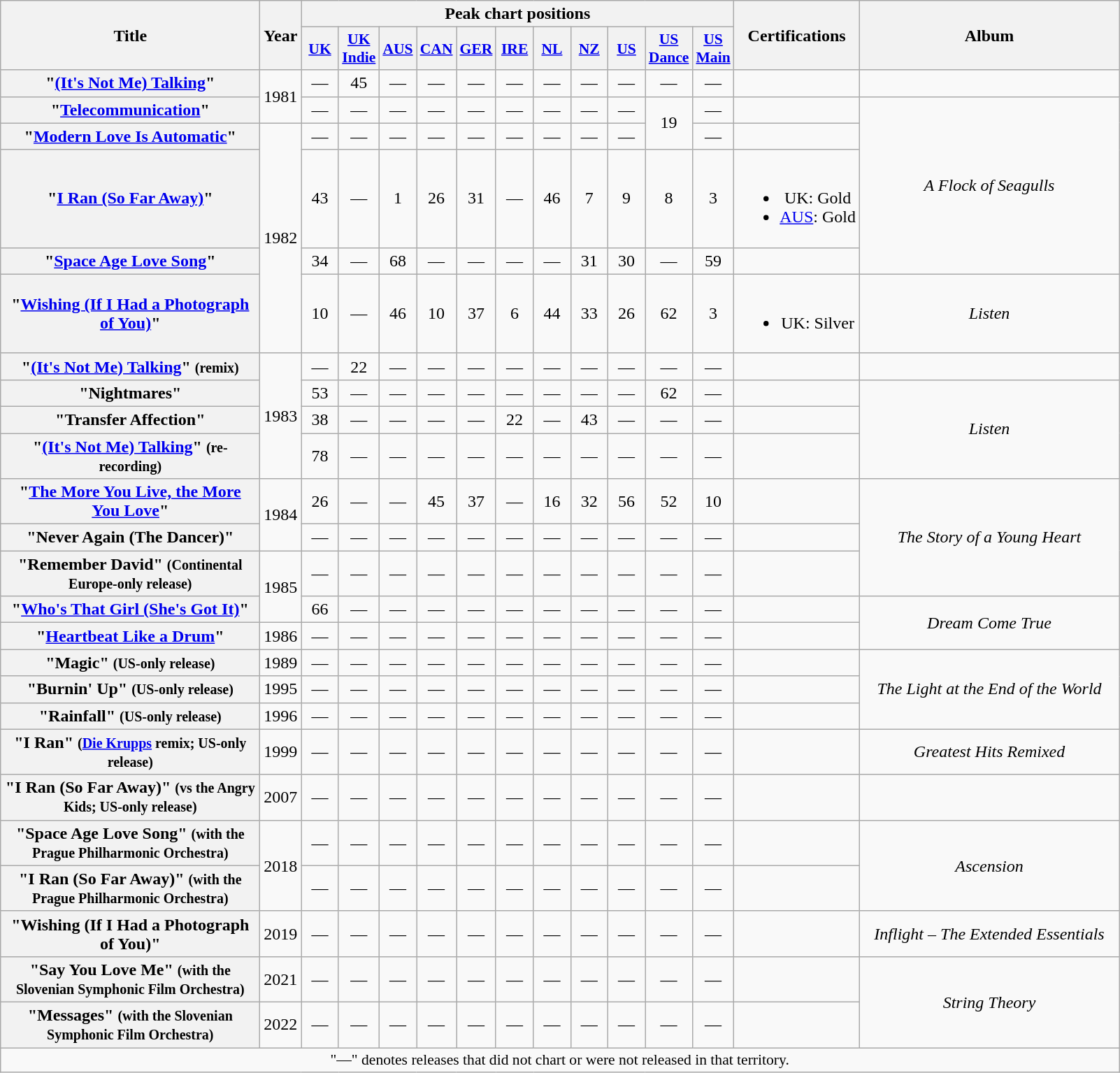<table class="wikitable plainrowheaders" style="text-align:center;">
<tr>
<th rowspan="2" scope="col" style="width:15em;">Title</th>
<th rowspan="2" scope="col" style="width:2em;">Year</th>
<th colspan="11">Peak chart positions</th>
<th rowspan="2">Certifications</th>
<th rowspan="2" style="width:15em;">Album</th>
</tr>
<tr>
<th scope="col" style="width:2em;font-size:90%;"><a href='#'>UK</a><br></th>
<th scope="col" style="width:2em;font-size:90%;"><a href='#'>UK Indie</a><br></th>
<th scope="col" style="width:2em;font-size:90%;"><a href='#'>AUS</a><br></th>
<th scope="col" style="width:2em;font-size:90%;"><a href='#'>CAN</a><br></th>
<th scope="col" style="width:2em;font-size:90%;"><a href='#'>GER</a><br></th>
<th scope="col" style="width:2em;font-size:90%;"><a href='#'>IRE</a><br></th>
<th scope="col" style="width:2em;font-size:90%;"><a href='#'>NL</a><br></th>
<th scope="col" style="width:2em;font-size:90%;"><a href='#'>NZ</a><br></th>
<th scope="col" style="width:2em;font-size:90%;"><a href='#'>US</a><br></th>
<th scope="col" style="width:2em;font-size:90%;"><a href='#'>US Dance</a><br></th>
<th scope="col" style="width:2em;font-size:90%;"><a href='#'>US Main</a><br></th>
</tr>
<tr>
<th scope="row">"<a href='#'>(It's Not Me) Talking</a>"</th>
<td rowspan="2">1981</td>
<td>—</td>
<td>45</td>
<td>—</td>
<td>—</td>
<td>—</td>
<td>—</td>
<td>—</td>
<td>—</td>
<td>—</td>
<td>—</td>
<td>—</td>
<td></td>
<td></td>
</tr>
<tr>
<th scope="row">"<a href='#'>Telecommunication</a>"</th>
<td>—</td>
<td>—</td>
<td>—</td>
<td>—</td>
<td>—</td>
<td>—</td>
<td>—</td>
<td>—</td>
<td>—</td>
<td rowspan="2">19</td>
<td>—</td>
<td></td>
<td rowspan="4"><em>A Flock of Seagulls</em></td>
</tr>
<tr>
<th scope="row">"<a href='#'>Modern Love Is Automatic</a>"</th>
<td rowspan="4">1982</td>
<td>—</td>
<td>—</td>
<td>—</td>
<td>—</td>
<td>—</td>
<td>—</td>
<td>—</td>
<td>—</td>
<td>—</td>
<td>—</td>
<td></td>
</tr>
<tr>
<th scope="row">"<a href='#'>I Ran (So Far Away)</a>"</th>
<td>43</td>
<td>—</td>
<td>1</td>
<td>26</td>
<td>31</td>
<td>—</td>
<td>46</td>
<td>7</td>
<td>9</td>
<td>8</td>
<td>3</td>
<td><br><ul><li>UK: Gold</li><li><a href='#'>AUS</a>: Gold</li></ul></td>
</tr>
<tr>
<th scope="row">"<a href='#'>Space Age Love Song</a>"</th>
<td>34</td>
<td>—</td>
<td>68</td>
<td>—</td>
<td>—</td>
<td>—</td>
<td>—</td>
<td>31</td>
<td>30</td>
<td>—</td>
<td>59</td>
<td></td>
</tr>
<tr>
<th scope="row">"<a href='#'>Wishing (If I Had a Photograph of You)</a>"</th>
<td>10</td>
<td>—</td>
<td>46</td>
<td>10</td>
<td>37</td>
<td>6</td>
<td>44</td>
<td>33</td>
<td>26</td>
<td>62</td>
<td>3</td>
<td><br><ul><li>UK: Silver</li></ul></td>
<td><em>Listen</em></td>
</tr>
<tr>
<th scope="row">"<a href='#'>(It's Not Me) Talking</a>" <small>(remix)</small></th>
<td rowspan="4">1983</td>
<td>—</td>
<td>22</td>
<td>—</td>
<td>—</td>
<td>—</td>
<td>—</td>
<td>—</td>
<td>—</td>
<td>—</td>
<td>—</td>
<td>—</td>
<td></td>
<td></td>
</tr>
<tr>
<th scope="row">"Nightmares"</th>
<td>53</td>
<td>—</td>
<td>—</td>
<td>—</td>
<td>—</td>
<td>—</td>
<td>—</td>
<td>—</td>
<td>—</td>
<td>62</td>
<td>—</td>
<td></td>
<td rowspan="3"><em>Listen</em></td>
</tr>
<tr>
<th scope="row">"Transfer Affection"</th>
<td>38</td>
<td>—</td>
<td>—</td>
<td>—</td>
<td>—</td>
<td>22</td>
<td>—</td>
<td>43</td>
<td>—</td>
<td>—</td>
<td>—</td>
<td></td>
</tr>
<tr>
<th scope="row">"<a href='#'>(It's Not Me) Talking</a>" <small>(re-recording)</small></th>
<td>78</td>
<td>—</td>
<td>—</td>
<td>—</td>
<td>—</td>
<td>—</td>
<td>—</td>
<td>—</td>
<td>—</td>
<td>—</td>
<td>—</td>
<td></td>
</tr>
<tr>
<th scope="row">"<a href='#'>The More You Live, the More You Love</a>"</th>
<td rowspan="2">1984</td>
<td>26</td>
<td>—</td>
<td>—</td>
<td>45</td>
<td>37</td>
<td>—</td>
<td>16</td>
<td>32</td>
<td>56</td>
<td>52</td>
<td>10</td>
<td></td>
<td rowspan="3"><em>The Story of a Young Heart</em></td>
</tr>
<tr>
<th scope="row">"Never Again (The Dancer)"</th>
<td>—</td>
<td>—</td>
<td>—</td>
<td>—</td>
<td>—</td>
<td>—</td>
<td>—</td>
<td>—</td>
<td>—</td>
<td>—</td>
<td>—</td>
<td></td>
</tr>
<tr>
<th scope="row">"Remember David" <small>(Continental Europe-only release)</small></th>
<td rowspan="2">1985</td>
<td>—</td>
<td>—</td>
<td>—</td>
<td>—</td>
<td>—</td>
<td>—</td>
<td>—</td>
<td>—</td>
<td>—</td>
<td>—</td>
<td>—</td>
<td></td>
</tr>
<tr>
<th scope="row">"<a href='#'>Who's That Girl (She's Got It)</a>"</th>
<td>66</td>
<td>—</td>
<td>—</td>
<td>—</td>
<td>—</td>
<td>—</td>
<td>—</td>
<td>—</td>
<td>—</td>
<td>—</td>
<td>—</td>
<td></td>
<td rowspan="2"><em>Dream Come True</em></td>
</tr>
<tr>
<th scope="row">"<a href='#'>Heartbeat Like a Drum</a>"</th>
<td>1986</td>
<td>—</td>
<td>—</td>
<td>—</td>
<td>—</td>
<td>—</td>
<td>—</td>
<td>—</td>
<td>—</td>
<td>—</td>
<td>—</td>
<td>—</td>
<td></td>
</tr>
<tr>
<th scope="row">"Magic" <small>(US-only release)</small></th>
<td>1989</td>
<td>—</td>
<td>—</td>
<td>—</td>
<td>—</td>
<td>—</td>
<td>—</td>
<td>—</td>
<td>—</td>
<td>—</td>
<td>—</td>
<td>—</td>
<td></td>
<td rowspan="3"><em>The Light at the End of the World</em></td>
</tr>
<tr>
<th scope="row">"Burnin' Up" <small>(US-only release)</small></th>
<td>1995</td>
<td>—</td>
<td>—</td>
<td>—</td>
<td>—</td>
<td>—</td>
<td>—</td>
<td>—</td>
<td>—</td>
<td>—</td>
<td>—</td>
<td>—</td>
<td></td>
</tr>
<tr>
<th scope="row">"Rainfall" <small>(US-only release)</small></th>
<td>1996</td>
<td>—</td>
<td>—</td>
<td>—</td>
<td>—</td>
<td>—</td>
<td>—</td>
<td>—</td>
<td>—</td>
<td>—</td>
<td>—</td>
<td>—</td>
<td></td>
</tr>
<tr>
<th scope="row">"I Ran" <small>(<a href='#'>Die Krupps</a> remix; US-only release)</small></th>
<td>1999</td>
<td>—</td>
<td>—</td>
<td>—</td>
<td>—</td>
<td>—</td>
<td>—</td>
<td>—</td>
<td>—</td>
<td>—</td>
<td>—</td>
<td>—</td>
<td></td>
<td><em>Greatest Hits Remixed</em></td>
</tr>
<tr>
<th scope="row">"I Ran (So Far Away)" <small>(vs the Angry Kids; US-only release)</small></th>
<td>2007</td>
<td>—</td>
<td>—</td>
<td>—</td>
<td>—</td>
<td>—</td>
<td>—</td>
<td>—</td>
<td>—</td>
<td>—</td>
<td>—</td>
<td>—</td>
<td></td>
<td></td>
</tr>
<tr>
<th scope="row">"Space Age Love Song" <small>(with the Prague Philharmonic Orchestra)</small></th>
<td rowspan="2">2018</td>
<td>—</td>
<td>—</td>
<td>—</td>
<td>—</td>
<td>—</td>
<td>—</td>
<td>—</td>
<td>—</td>
<td>—</td>
<td>—</td>
<td>—</td>
<td></td>
<td rowspan="2"><em>Ascension</em></td>
</tr>
<tr>
<th scope="row">"I Ran (So Far Away)" <small>(with the Prague Philharmonic Orchestra)</small></th>
<td>—</td>
<td>—</td>
<td>—</td>
<td>—</td>
<td>—</td>
<td>—</td>
<td>—</td>
<td>—</td>
<td>—</td>
<td>—</td>
<td>—</td>
<td></td>
</tr>
<tr>
<th scope="row">"Wishing (If I Had a Photograph of You)"</th>
<td>2019</td>
<td>—</td>
<td>—</td>
<td>—</td>
<td>—</td>
<td>—</td>
<td>—</td>
<td>—</td>
<td>—</td>
<td>—</td>
<td>—</td>
<td>—</td>
<td></td>
<td><em>Inflight – The Extended Essentials</em></td>
</tr>
<tr>
<th scope="row">"Say You Love Me" <small>(with the Slovenian Symphonic Film Orchestra)</small></th>
<td>2021</td>
<td>—</td>
<td>—</td>
<td>—</td>
<td>—</td>
<td>—</td>
<td>—</td>
<td>—</td>
<td>—</td>
<td>—</td>
<td>—</td>
<td>—</td>
<td></td>
<td rowspan="2"><em>String Theory</em></td>
</tr>
<tr>
<th scope="row">"Messages" <small>(with the Slovenian Symphonic Film Orchestra)</small></th>
<td>2022</td>
<td>—</td>
<td>—</td>
<td>—</td>
<td>—</td>
<td>—</td>
<td>—</td>
<td>—</td>
<td>—</td>
<td>—</td>
<td>—</td>
<td>—</td>
<td></td>
</tr>
<tr>
<td colspan="15" style="font-size:90%">"—" denotes releases that did not chart or were not released in that territory.</td>
</tr>
</table>
